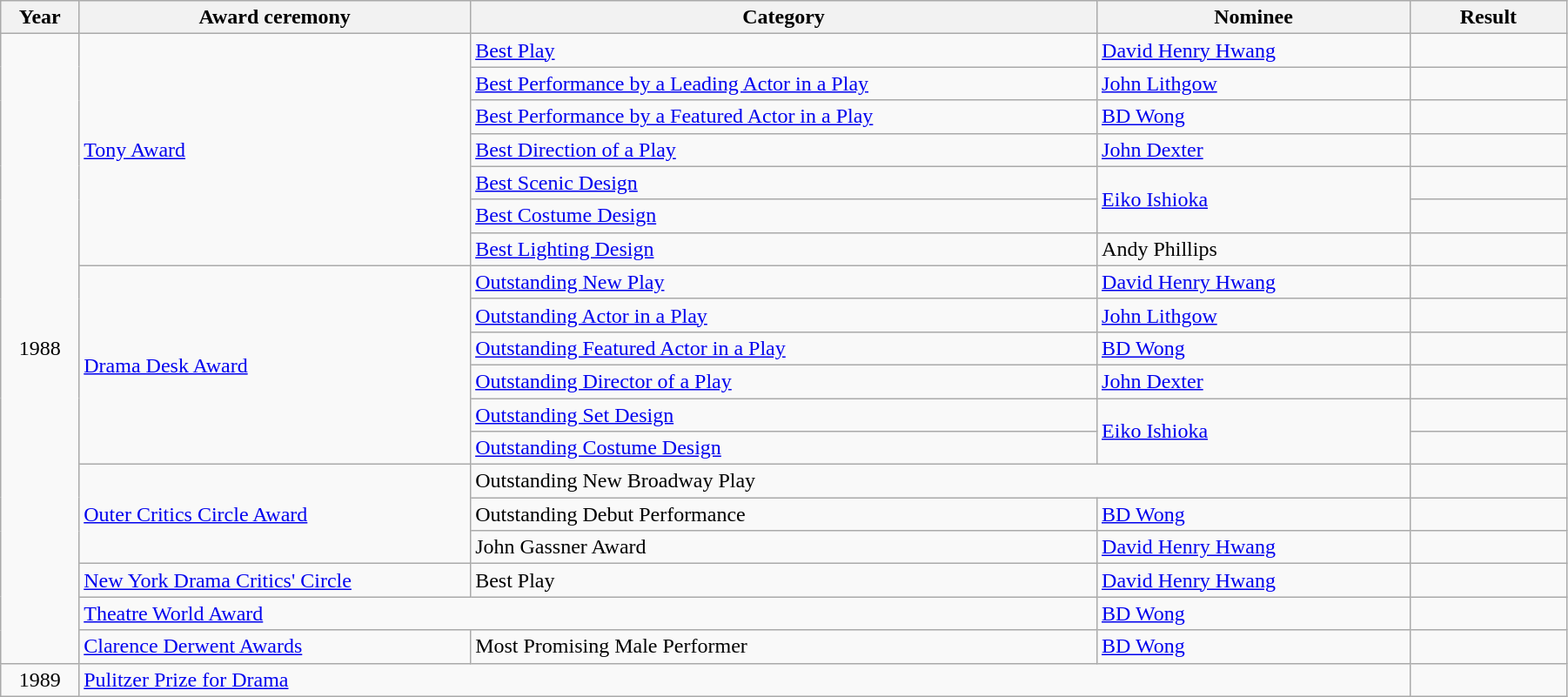<table class="wikitable" width="95%">
<tr>
<th width="5%">Year</th>
<th width="25%">Award ceremony</th>
<th width="40%">Category</th>
<th width="20%">Nominee</th>
<th width="10%">Result</th>
</tr>
<tr>
<td rowspan="19" align="center">1988</td>
<td rowspan="7"><a href='#'>Tony Award</a></td>
<td><a href='#'>Best Play</a></td>
<td><a href='#'>David Henry Hwang</a></td>
<td></td>
</tr>
<tr>
<td><a href='#'>Best Performance by a Leading Actor in a Play</a></td>
<td><a href='#'>John Lithgow</a></td>
<td></td>
</tr>
<tr>
<td><a href='#'>Best Performance by a Featured Actor in a Play</a></td>
<td><a href='#'>BD Wong</a></td>
<td></td>
</tr>
<tr>
<td><a href='#'>Best Direction of a Play</a></td>
<td><a href='#'>John Dexter</a></td>
<td></td>
</tr>
<tr>
<td><a href='#'>Best Scenic Design</a></td>
<td rowspan=2><a href='#'>Eiko Ishioka</a></td>
<td></td>
</tr>
<tr>
<td><a href='#'>Best Costume Design</a></td>
<td></td>
</tr>
<tr>
<td><a href='#'>Best Lighting Design</a></td>
<td>Andy Phillips</td>
<td></td>
</tr>
<tr>
<td rowspan="6"><a href='#'>Drama Desk Award</a></td>
<td><a href='#'>Outstanding New Play</a></td>
<td><a href='#'>David Henry Hwang</a></td>
<td></td>
</tr>
<tr>
<td><a href='#'>Outstanding Actor in a Play</a></td>
<td><a href='#'>John Lithgow</a></td>
<td></td>
</tr>
<tr>
<td><a href='#'>Outstanding Featured Actor in a Play</a></td>
<td><a href='#'>BD Wong</a></td>
<td></td>
</tr>
<tr>
<td><a href='#'>Outstanding Director of a Play</a></td>
<td><a href='#'>John Dexter</a></td>
<td></td>
</tr>
<tr>
<td><a href='#'>Outstanding Set Design</a></td>
<td rowspan=2><a href='#'>Eiko Ishioka</a></td>
<td></td>
</tr>
<tr>
<td><a href='#'>Outstanding Costume Design</a></td>
<td></td>
</tr>
<tr>
<td rowspan=3><a href='#'>Outer Critics Circle Award</a></td>
<td colspan=2>Outstanding New Broadway Play</td>
<td></td>
</tr>
<tr>
<td>Outstanding Debut Performance</td>
<td><a href='#'>BD Wong</a></td>
<td></td>
</tr>
<tr>
<td>John Gassner Award</td>
<td><a href='#'>David Henry Hwang</a></td>
<td></td>
</tr>
<tr>
<td><a href='#'>New York Drama Critics' Circle</a></td>
<td>Best Play</td>
<td><a href='#'>David Henry Hwang</a></td>
<td></td>
</tr>
<tr>
<td colspan=2><a href='#'>Theatre World Award</a></td>
<td><a href='#'>BD Wong</a></td>
<td></td>
</tr>
<tr>
<td><a href='#'>Clarence Derwent Awards</a></td>
<td>Most Promising Male Performer</td>
<td><a href='#'>BD Wong</a></td>
<td></td>
</tr>
<tr>
<td align="center">1989</td>
<td colspan="3"><a href='#'>Pulitzer Prize for Drama</a></td>
<td></td>
</tr>
</table>
